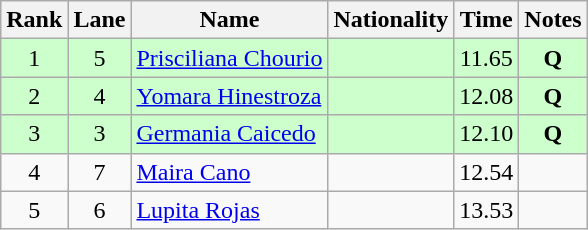<table class="wikitable sortable" style="text-align:center">
<tr>
<th>Rank</th>
<th>Lane</th>
<th>Name</th>
<th>Nationality</th>
<th>Time</th>
<th>Notes</th>
</tr>
<tr bgcolor=ccffcc>
<td>1</td>
<td>5</td>
<td align=left><a href='#'>Prisciliana Chourio</a></td>
<td align=left></td>
<td>11.65</td>
<td><strong>Q</strong></td>
</tr>
<tr bgcolor=ccffcc>
<td>2</td>
<td>4</td>
<td align=left><a href='#'>Yomara Hinestroza</a></td>
<td align=left></td>
<td>12.08</td>
<td><strong>Q</strong></td>
</tr>
<tr bgcolor=ccffcc>
<td>3</td>
<td>3</td>
<td align=left><a href='#'>Germania Caicedo</a></td>
<td align=left></td>
<td>12.10</td>
<td><strong>Q</strong></td>
</tr>
<tr>
<td>4</td>
<td>7</td>
<td align=left><a href='#'>Maira Cano</a></td>
<td align=left></td>
<td>12.54</td>
<td></td>
</tr>
<tr>
<td>5</td>
<td>6</td>
<td align=left><a href='#'>Lupita Rojas</a></td>
<td align=left></td>
<td>13.53</td>
<td></td>
</tr>
</table>
